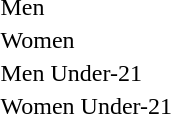<table>
<tr>
<td>Men</td>
<td></td>
<td></td>
<td></td>
</tr>
<tr>
<td>Women</td>
<td></td>
<td></td>
<td></td>
</tr>
<tr>
<td>Men Under-21</td>
<td></td>
<td></td>
<td></td>
</tr>
<tr>
<td>Women Under-21</td>
<td></td>
<td></td>
<td></td>
</tr>
</table>
